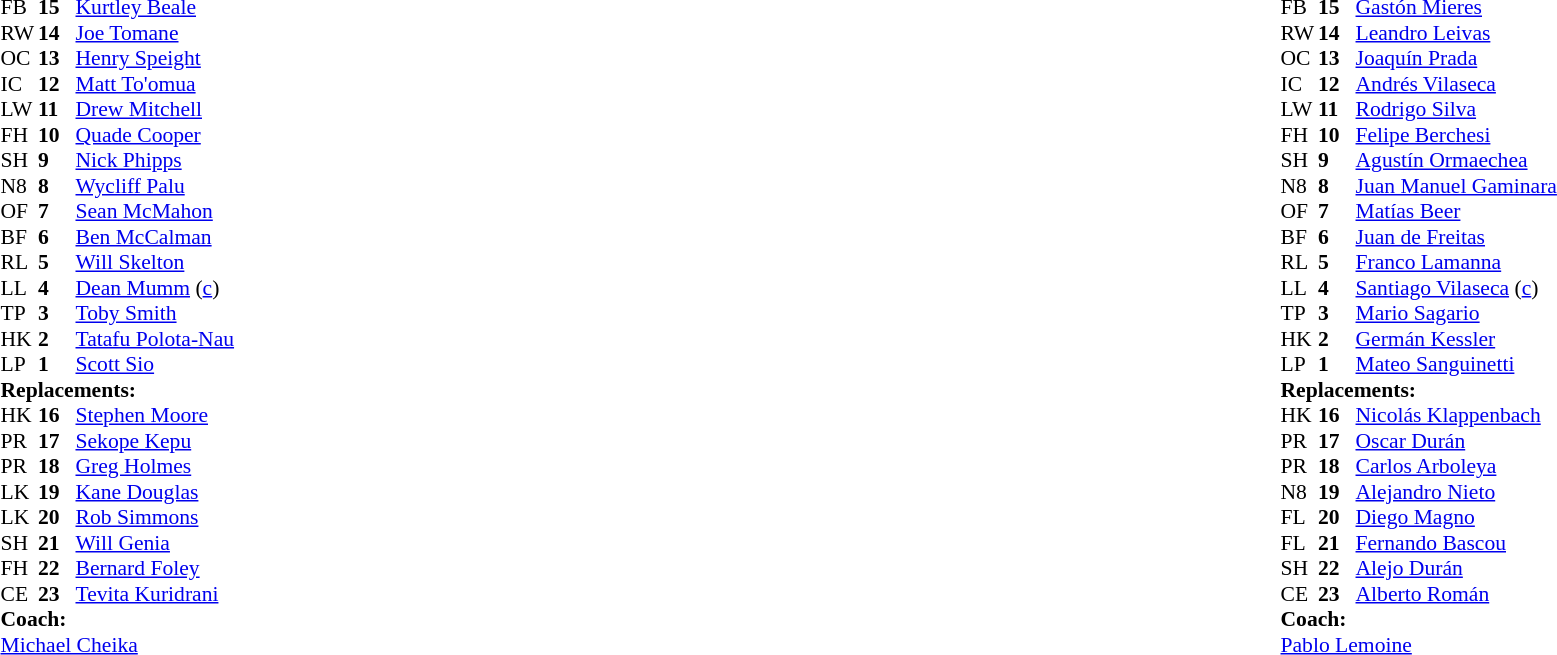<table style="width:100%">
<tr>
<td style="vertical-align:top; width:50%"><br><table style="font-size: 90%" cellspacing="0" cellpadding="0">
<tr>
<th width="25"></th>
<th width="25"></th>
</tr>
<tr>
<td>FB</td>
<td><strong>15</strong></td>
<td><a href='#'>Kurtley Beale</a></td>
</tr>
<tr>
<td>RW</td>
<td><strong>14</strong></td>
<td><a href='#'>Joe Tomane</a></td>
</tr>
<tr>
<td>OC</td>
<td><strong>13</strong></td>
<td><a href='#'>Henry Speight</a></td>
</tr>
<tr>
<td>IC</td>
<td><strong>12</strong></td>
<td><a href='#'>Matt To'omua</a></td>
<td></td>
<td></td>
</tr>
<tr>
<td>LW</td>
<td><strong>11</strong></td>
<td><a href='#'>Drew Mitchell</a></td>
</tr>
<tr>
<td>FH</td>
<td><strong>10</strong></td>
<td><a href='#'>Quade Cooper</a></td>
<td></td>
</tr>
<tr>
<td>SH</td>
<td><strong>9</strong></td>
<td><a href='#'>Nick Phipps</a></td>
</tr>
<tr>
<td>N8</td>
<td><strong>8</strong></td>
<td><a href='#'>Wycliff Palu</a></td>
<td></td>
<td></td>
</tr>
<tr>
<td>OF</td>
<td><strong>7</strong></td>
<td><a href='#'>Sean McMahon</a></td>
</tr>
<tr>
<td>BF</td>
<td><strong>6</strong></td>
<td><a href='#'>Ben McCalman</a></td>
</tr>
<tr>
<td>RL</td>
<td><strong>5</strong></td>
<td><a href='#'>Will Skelton</a></td>
<td></td>
<td></td>
</tr>
<tr>
<td>LL</td>
<td><strong>4</strong></td>
<td><a href='#'>Dean Mumm</a> (<a href='#'>c</a>)</td>
</tr>
<tr>
<td>TP</td>
<td><strong>3</strong></td>
<td><a href='#'>Toby Smith</a></td>
</tr>
<tr>
<td>HK</td>
<td><strong>2</strong></td>
<td><a href='#'>Tatafu Polota-Nau</a></td>
</tr>
<tr>
<td>LP</td>
<td><strong>1</strong></td>
<td><a href='#'>Scott Sio</a></td>
<td></td>
<td></td>
</tr>
<tr>
<td colspan=3><strong>Replacements:</strong></td>
</tr>
<tr>
<td>HK</td>
<td><strong>16</strong></td>
<td><a href='#'>Stephen Moore</a></td>
</tr>
<tr>
<td>PR</td>
<td><strong>17</strong></td>
<td><a href='#'>Sekope Kepu</a></td>
<td></td>
<td></td>
</tr>
<tr>
<td>PR</td>
<td><strong>18</strong></td>
<td><a href='#'>Greg Holmes</a></td>
</tr>
<tr>
<td>LK</td>
<td><strong>19</strong></td>
<td><a href='#'>Kane Douglas</a></td>
<td></td>
<td></td>
</tr>
<tr>
<td>LK</td>
<td><strong>20</strong></td>
<td><a href='#'>Rob Simmons</a></td>
<td></td>
<td></td>
</tr>
<tr>
<td>SH</td>
<td><strong>21</strong></td>
<td><a href='#'>Will Genia</a></td>
</tr>
<tr>
<td>FH</td>
<td><strong>22</strong></td>
<td><a href='#'>Bernard Foley</a></td>
</tr>
<tr>
<td>CE</td>
<td><strong>23</strong></td>
<td><a href='#'>Tevita Kuridrani</a></td>
<td></td>
<td></td>
</tr>
<tr>
<td colspan=3><strong>Coach:</strong></td>
</tr>
<tr>
<td colspan="4"> <a href='#'>Michael Cheika</a></td>
</tr>
</table>
</td>
<td style="vertical-align:top"></td>
<td style="vertical-align:top; width:50%"><br><table style="font-size: 90%" cellspacing="0" cellpadding="0" align="center">
<tr>
<th width="25"></th>
<th width="25"></th>
</tr>
<tr>
<td>FB</td>
<td><strong>15</strong></td>
<td><a href='#'>Gastón Mieres</a></td>
</tr>
<tr>
<td>RW</td>
<td><strong>14</strong></td>
<td><a href='#'>Leandro Leivas</a></td>
</tr>
<tr>
<td>OC</td>
<td><strong>13</strong></td>
<td><a href='#'>Joaquín Prada</a></td>
</tr>
<tr>
<td>IC</td>
<td><strong>12</strong></td>
<td><a href='#'>Andrés Vilaseca</a></td>
<td></td>
<td></td>
</tr>
<tr>
<td>LW</td>
<td><strong>11</strong></td>
<td><a href='#'>Rodrigo Silva</a></td>
</tr>
<tr>
<td>FH</td>
<td><strong>10</strong></td>
<td><a href='#'>Felipe Berchesi</a></td>
<td></td>
<td></td>
</tr>
<tr>
<td>SH</td>
<td><strong>9</strong></td>
<td><a href='#'>Agustín Ormaechea</a></td>
</tr>
<tr>
<td>N8</td>
<td><strong>8</strong></td>
<td><a href='#'>Juan Manuel Gaminara</a></td>
<td></td>
<td></td>
</tr>
<tr>
<td>OF</td>
<td><strong>7</strong></td>
<td><a href='#'>Matías Beer</a></td>
</tr>
<tr>
<td>BF</td>
<td><strong>6</strong></td>
<td><a href='#'>Juan de Freitas</a></td>
<td></td>
<td></td>
</tr>
<tr>
<td>RL</td>
<td><strong>5</strong></td>
<td><a href='#'>Franco Lamanna</a></td>
<td></td>
<td></td>
</tr>
<tr>
<td>LL</td>
<td><strong>4</strong></td>
<td><a href='#'>Santiago Vilaseca</a> (<a href='#'>c</a>)</td>
</tr>
<tr>
<td>TP</td>
<td><strong>3</strong></td>
<td><a href='#'>Mario Sagario</a></td>
<td></td>
<td></td>
</tr>
<tr>
<td>HK</td>
<td><strong>2</strong></td>
<td><a href='#'>Germán Kessler</a></td>
<td></td>
<td></td>
</tr>
<tr>
<td>LP</td>
<td><strong>1</strong></td>
<td><a href='#'>Mateo Sanguinetti</a></td>
<td></td>
<td></td>
</tr>
<tr>
<td colspan=3><strong>Replacements:</strong></td>
</tr>
<tr>
<td>HK</td>
<td><strong>16</strong></td>
<td><a href='#'>Nicolás Klappenbach</a></td>
<td></td>
<td></td>
</tr>
<tr>
<td>PR</td>
<td><strong>17</strong></td>
<td><a href='#'>Oscar Durán</a></td>
<td></td>
<td></td>
</tr>
<tr>
<td>PR</td>
<td><strong>18</strong></td>
<td><a href='#'>Carlos Arboleya</a></td>
<td></td>
<td></td>
</tr>
<tr>
<td>N8</td>
<td><strong>19</strong></td>
<td><a href='#'>Alejandro Nieto</a></td>
<td></td>
<td></td>
</tr>
<tr>
<td>FL</td>
<td><strong>20</strong></td>
<td><a href='#'>Diego Magno</a></td>
<td></td>
<td></td>
</tr>
<tr>
<td>FL</td>
<td><strong>21</strong></td>
<td><a href='#'>Fernando Bascou</a></td>
<td></td>
<td></td>
</tr>
<tr>
<td>SH</td>
<td><strong>22</strong></td>
<td><a href='#'>Alejo Durán</a></td>
<td></td>
<td></td>
</tr>
<tr>
<td>CE</td>
<td><strong>23</strong></td>
<td><a href='#'>Alberto Román</a></td>
<td></td>
<td></td>
</tr>
<tr>
<td colspan=3><strong>Coach:</strong></td>
</tr>
<tr>
<td colspan="4"> <a href='#'>Pablo Lemoine</a></td>
</tr>
</table>
</td>
</tr>
</table>
